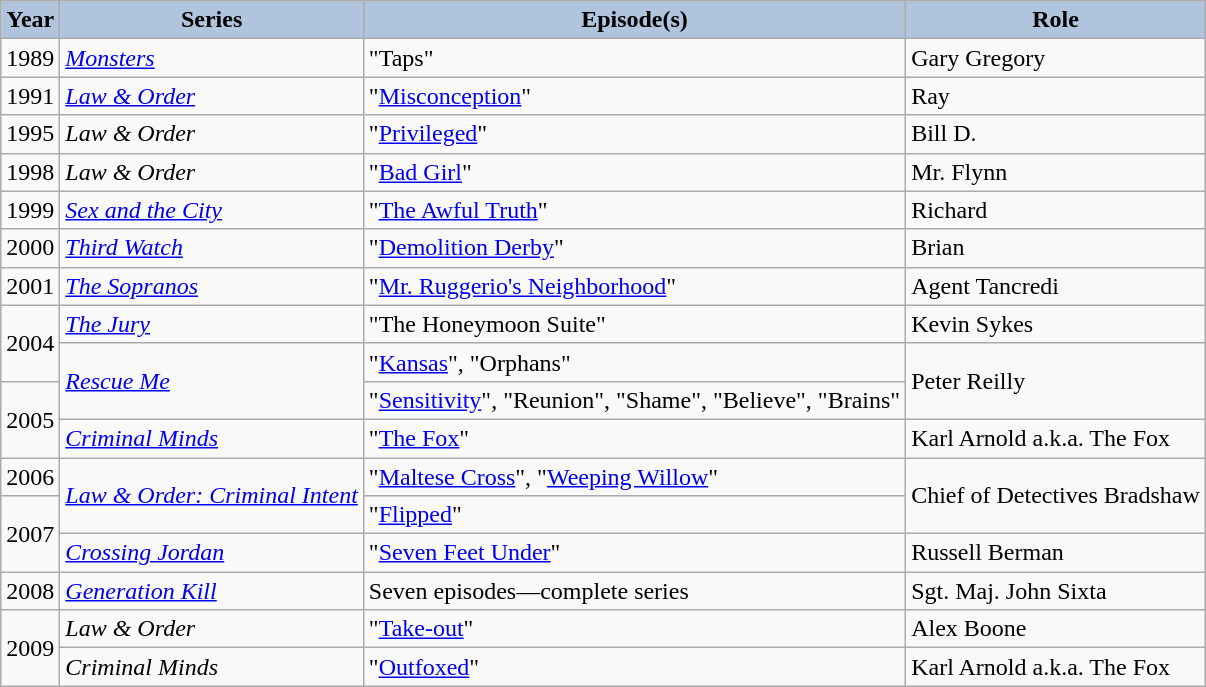<table class="wikitable">
<tr>
<th style="background:#B0C4DE;">Year</th>
<th style="background:#B0C4DE;">Series</th>
<th style="background:#B0C4DE;">Episode(s)</th>
<th style="background:#B0C4DE;">Role</th>
</tr>
<tr>
<td>1989</td>
<td><em><a href='#'>Monsters</a></em></td>
<td>"Taps"</td>
<td>Gary Gregory</td>
</tr>
<tr>
<td>1991</td>
<td><em><a href='#'>Law & Order</a></em></td>
<td>"<a href='#'>Misconception</a>"</td>
<td>Ray</td>
</tr>
<tr>
<td>1995</td>
<td><em>Law & Order</em></td>
<td>"<a href='#'>Privileged</a>"</td>
<td>Bill D.</td>
</tr>
<tr>
<td>1998</td>
<td><em>Law & Order</em></td>
<td>"<a href='#'>Bad Girl</a>"</td>
<td>Mr. Flynn</td>
</tr>
<tr>
<td>1999</td>
<td><em><a href='#'>Sex and the City</a></em></td>
<td>"<a href='#'>The Awful Truth</a>"</td>
<td>Richard</td>
</tr>
<tr>
<td>2000</td>
<td><em><a href='#'>Third Watch</a></em></td>
<td>"<a href='#'>Demolition Derby</a>"</td>
<td>Brian</td>
</tr>
<tr>
<td>2001</td>
<td><em><a href='#'>The Sopranos</a></em></td>
<td>"<a href='#'>Mr. Ruggerio's Neighborhood</a>"</td>
<td>Agent Tancredi</td>
</tr>
<tr>
<td rowspan="2">2004</td>
<td><em><a href='#'>The Jury</a></em></td>
<td>"The Honeymoon Suite"</td>
<td>Kevin Sykes</td>
</tr>
<tr>
<td rowspan="2"><em><a href='#'>Rescue Me</a></em></td>
<td>"<a href='#'>Kansas</a>", "Orphans"</td>
<td rowspan="2">Peter Reilly</td>
</tr>
<tr>
<td rowspan="2">2005</td>
<td>"<a href='#'>Sensitivity</a>", "Reunion", "Shame", "Believe", "Brains"</td>
</tr>
<tr>
<td><em><a href='#'>Criminal Minds</a></em></td>
<td>"<a href='#'>The Fox</a>"</td>
<td>Karl Arnold a.k.a. The Fox</td>
</tr>
<tr>
<td>2006</td>
<td rowspan="2"><em><a href='#'>Law & Order: Criminal Intent</a></em></td>
<td>"<a href='#'>Maltese Cross</a>", "<a href='#'>Weeping Willow</a>"</td>
<td rowspan="2">Chief of Detectives Bradshaw</td>
</tr>
<tr>
<td rowspan="2">2007</td>
<td>"<a href='#'>Flipped</a>"</td>
</tr>
<tr>
<td><em><a href='#'>Crossing Jordan</a></em></td>
<td>"<a href='#'>Seven Feet Under</a>"</td>
<td>Russell Berman</td>
</tr>
<tr>
<td>2008</td>
<td><em><a href='#'>Generation Kill</a></em></td>
<td>Seven episodes—complete series</td>
<td>Sgt. Maj. John Sixta</td>
</tr>
<tr>
<td rowspan="2">2009</td>
<td><em>Law & Order</em></td>
<td>"<a href='#'>Take-out</a>"</td>
<td>Alex Boone</td>
</tr>
<tr>
<td><em>Criminal Minds</em></td>
<td>"<a href='#'>Outfoxed</a>"</td>
<td>Karl Arnold a.k.a. The Fox</td>
</tr>
</table>
